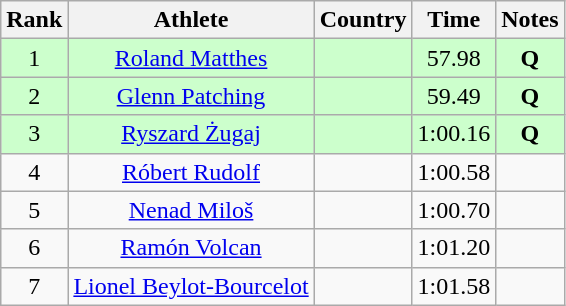<table class="wikitable sortable" style="text-align:center">
<tr>
<th>Rank</th>
<th>Athlete</th>
<th>Country</th>
<th>Time</th>
<th>Notes</th>
</tr>
<tr bgcolor=ccffcc>
<td>1</td>
<td><a href='#'>Roland Matthes</a></td>
<td align=left></td>
<td>57.98</td>
<td><strong>Q </strong></td>
</tr>
<tr bgcolor=ccffcc>
<td>2</td>
<td><a href='#'>Glenn Patching</a></td>
<td align=left></td>
<td>59.49</td>
<td><strong> Q</strong></td>
</tr>
<tr bgcolor=ccffcc>
<td>3</td>
<td><a href='#'>Ryszard Żugaj</a></td>
<td align=left></td>
<td>1:00.16</td>
<td><strong> Q</strong></td>
</tr>
<tr>
<td>4</td>
<td><a href='#'>Róbert Rudolf</a></td>
<td align=left></td>
<td>1:00.58</td>
<td><strong> </strong></td>
</tr>
<tr>
<td>5</td>
<td><a href='#'>Nenad Miloš</a></td>
<td align=left></td>
<td>1:00.70</td>
<td><strong> </strong></td>
</tr>
<tr>
<td>6</td>
<td><a href='#'>Ramón Volcan</a></td>
<td align=left></td>
<td>1:01.20</td>
<td><strong> </strong></td>
</tr>
<tr>
<td>7</td>
<td><a href='#'>Lionel Beylot-Bourcelot</a></td>
<td align=left></td>
<td>1:01.58</td>
<td><strong> </strong></td>
</tr>
</table>
